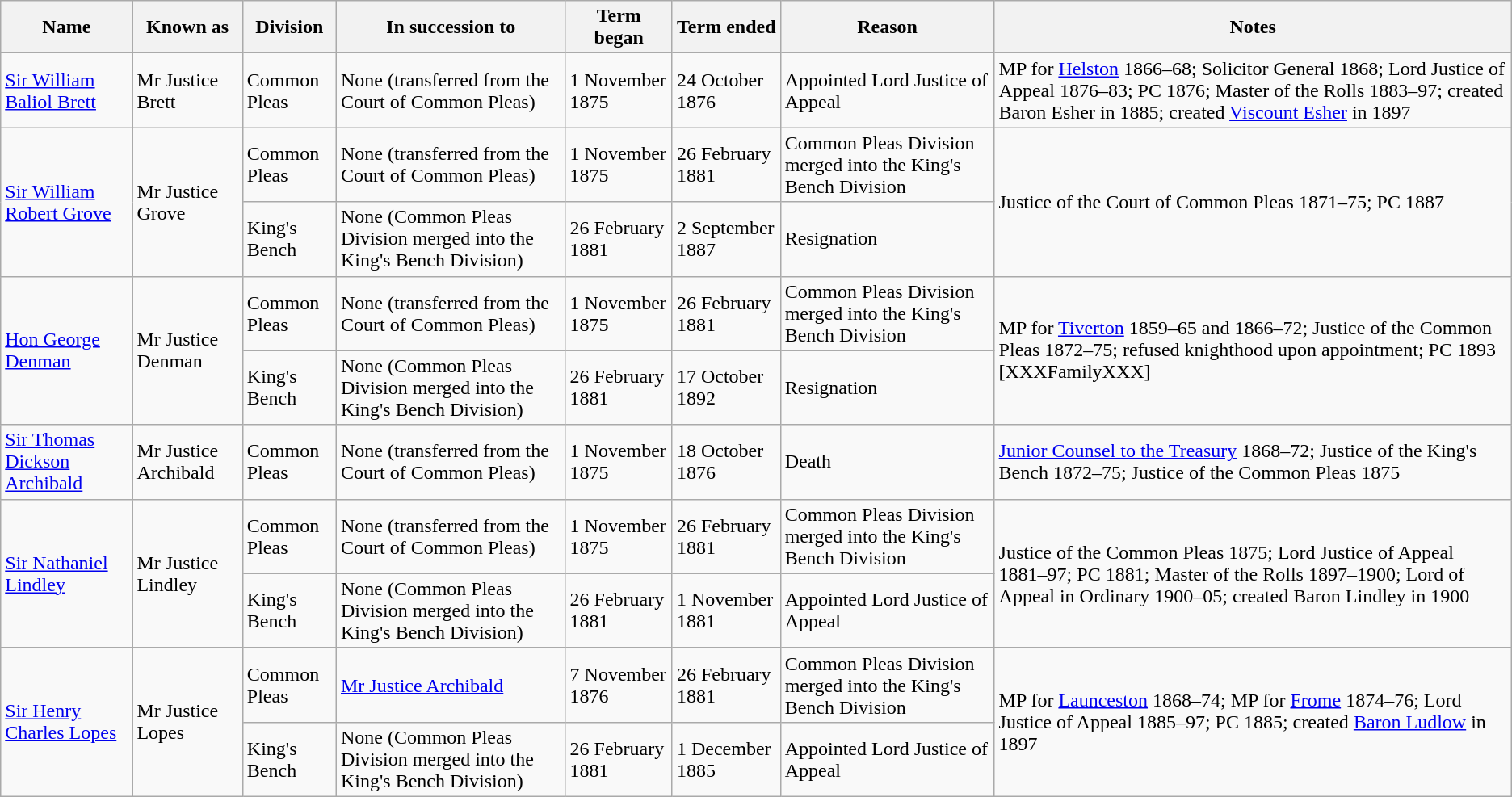<table class="wikitable">
<tr>
<th>Name</th>
<th>Known as</th>
<th>Division</th>
<th>In succession to</th>
<th>Term began</th>
<th>Term ended</th>
<th>Reason</th>
<th>Notes</th>
</tr>
<tr>
<td><a href='#'>Sir William Baliol Brett</a></td>
<td>Mr Justice Brett</td>
<td>Common Pleas</td>
<td>None (transferred from the Court of Common Pleas)</td>
<td>1 November 1875</td>
<td>24 October 1876</td>
<td>Appointed Lord Justice of Appeal</td>
<td>MP for <a href='#'>Helston</a> 1866–68; Solicitor General 1868; Lord Justice of Appeal 1876–83; PC 1876; Master of the Rolls 1883–97; created Baron Esher in 1885; created <a href='#'>Viscount Esher</a> in 1897</td>
</tr>
<tr>
<td rowspan="2"><a href='#'>Sir William Robert Grove</a></td>
<td rowspan="2">Mr Justice Grove</td>
<td>Common Pleas</td>
<td>None (transferred from the Court of Common Pleas)</td>
<td>1 November 1875</td>
<td>26 February 1881</td>
<td>Common Pleas Division merged into the King's Bench Division</td>
<td rowspan="2">Justice of the Court of Common Pleas 1871–75; PC 1887</td>
</tr>
<tr>
<td>King's Bench</td>
<td>None (Common Pleas Division merged into the King's Bench Division)</td>
<td>26 February 1881</td>
<td>2 September 1887</td>
<td>Resignation</td>
</tr>
<tr>
<td rowspan="2"><a href='#'>Hon George Denman</a></td>
<td rowspan="2">Mr Justice Denman</td>
<td>Common Pleas</td>
<td>None (transferred from the Court of Common Pleas)</td>
<td>1 November 1875</td>
<td>26 February 1881</td>
<td>Common Pleas Division merged into the King's Bench Division</td>
<td rowspan="2">MP for <a href='#'>Tiverton</a> 1859–65 and 1866–72; Justice of the Common Pleas 1872–75; refused knighthood upon appointment; PC 1893<br>[XXXFamilyXXX]</td>
</tr>
<tr>
<td>King's Bench</td>
<td>None (Common Pleas Division merged into the King's Bench Division)</td>
<td>26 February 1881</td>
<td>17 October 1892</td>
<td>Resignation</td>
</tr>
<tr>
<td><a href='#'>Sir Thomas Dickson Archibald</a></td>
<td>Mr Justice Archibald</td>
<td>Common Pleas</td>
<td>None (transferred from the Court of Common Pleas)</td>
<td>1 November 1875</td>
<td>18 October 1876</td>
<td>Death</td>
<td><a href='#'>Junior Counsel to the Treasury</a> 1868–72; Justice of the King's Bench 1872–75; Justice of the Common Pleas 1875</td>
</tr>
<tr>
<td rowspan="2"><a href='#'>Sir Nathaniel Lindley</a></td>
<td rowspan="2">Mr Justice Lindley</td>
<td>Common Pleas</td>
<td>None (transferred from the Court of Common Pleas)</td>
<td>1 November 1875</td>
<td>26 February 1881</td>
<td>Common Pleas Division merged into the King's Bench Division</td>
<td rowspan="2">Justice of the Common Pleas 1875; Lord Justice of Appeal 1881–97; PC 1881; Master of the Rolls 1897–1900; Lord of Appeal in Ordinary 1900–05; created Baron Lindley in 1900</td>
</tr>
<tr>
<td>King's Bench</td>
<td>None (Common Pleas Division merged into the King's Bench Division)</td>
<td>26 February 1881</td>
<td>1 November 1881</td>
<td>Appointed Lord Justice of Appeal</td>
</tr>
<tr>
<td rowspan="2"><a href='#'>Sir Henry Charles Lopes</a></td>
<td rowspan="2">Mr Justice Lopes</td>
<td>Common Pleas</td>
<td><a href='#'>Mr Justice Archibald</a></td>
<td>7 November 1876</td>
<td>26 February 1881</td>
<td>Common Pleas Division merged into the King's Bench Division</td>
<td rowspan="2">MP for <a href='#'>Launceston</a> 1868–74; MP for <a href='#'>Frome</a> 1874–76; Lord Justice of Appeal 1885–97; PC 1885; created <a href='#'>Baron Ludlow</a> in 1897</td>
</tr>
<tr>
<td>King's Bench</td>
<td>None (Common Pleas Division merged into the King's Bench Division)</td>
<td>26 February 1881</td>
<td>1 December 1885</td>
<td>Appointed Lord Justice of Appeal</td>
</tr>
</table>
